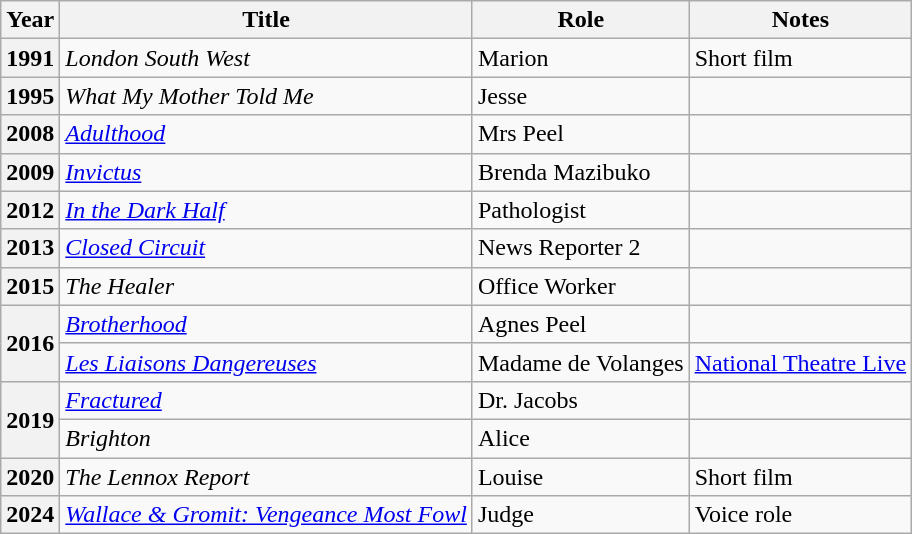<table class="wikitable plainrowheaders sortable">
<tr>
<th scope="col">Year</th>
<th scope="col">Title</th>
<th scope="col">Role</th>
<th>Notes</th>
</tr>
<tr>
<th>1991</th>
<td><em>London South West</em></td>
<td>Marion</td>
<td>Short film</td>
</tr>
<tr>
<th>1995</th>
<td><em>What My Mother Told Me</em></td>
<td>Jesse</td>
<td></td>
</tr>
<tr>
<th>2008</th>
<td><em><a href='#'>Adulthood</a></em></td>
<td>Mrs Peel</td>
<td></td>
</tr>
<tr>
<th>2009</th>
<td><em><a href='#'>Invictus</a></em></td>
<td>Brenda Mazibuko</td>
<td></td>
</tr>
<tr>
<th>2012</th>
<td><em><a href='#'>In the Dark Half</a></em></td>
<td>Pathologist</td>
<td></td>
</tr>
<tr>
<th>2013</th>
<td><em><a href='#'>Closed Circuit</a></em></td>
<td>News Reporter 2</td>
<td></td>
</tr>
<tr>
<th>2015</th>
<td><em>The Healer</em></td>
<td>Office Worker</td>
<td></td>
</tr>
<tr>
<th rowspan="2">2016</th>
<td><em><a href='#'>Brotherhood</a></em></td>
<td>Agnes Peel</td>
<td></td>
</tr>
<tr>
<td><em><a href='#'>Les Liaisons Dangereuses</a></em></td>
<td>Madame de Volanges</td>
<td><a href='#'>National Theatre Live</a></td>
</tr>
<tr>
<th rowspan="2">2019</th>
<td><em><a href='#'>Fractured</a></em></td>
<td>Dr. Jacobs</td>
<td></td>
</tr>
<tr>
<td><em>Brighton</em></td>
<td>Alice</td>
<td></td>
</tr>
<tr>
<th>2020</th>
<td><em>The Lennox Report</em></td>
<td>Louise</td>
<td>Short film</td>
</tr>
<tr>
<th>2024</th>
<td><em><a href='#'>Wallace & Gromit: Vengeance Most Fowl</a></em></td>
<td>Judge</td>
<td>Voice role</td>
</tr>
</table>
